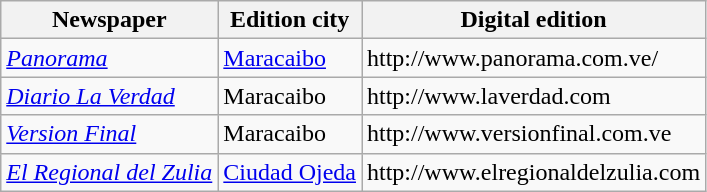<table class="wikitable sortable">
<tr align="center">
<th>Newspaper</th>
<th>Edition city</th>
<th>Digital edition</th>
</tr>
<tr>
<td><em><a href='#'>Panorama</a></em></td>
<td><a href='#'>Maracaibo</a></td>
<td>http://www.panorama.com.ve/</td>
</tr>
<tr>
<td><em><a href='#'>Diario La Verdad</a></em></td>
<td>Maracaibo</td>
<td>http://www.laverdad.com</td>
</tr>
<tr>
<td><em><a href='#'>Version Final</a></em></td>
<td>Maracaibo</td>
<td>http://www.versionfinal.com.ve</td>
</tr>
<tr>
<td><em><a href='#'>El Regional del Zulia</a></em></td>
<td><a href='#'>Ciudad Ojeda</a></td>
<td>http://www.elregionaldelzulia.com</td>
</tr>
</table>
